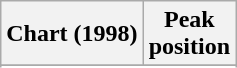<table class="wikitable sortable">
<tr>
<th align="left">Chart (1998)</th>
<th align="center">Peak<br>position</th>
</tr>
<tr>
</tr>
<tr>
</tr>
<tr>
</tr>
</table>
